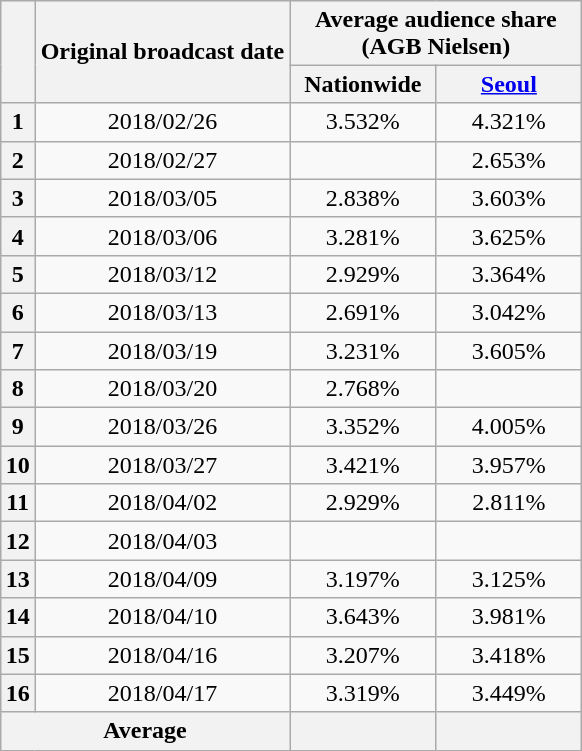<table class="wikitable" style="text-align:center; margin-left: auto; margin-right: auto; border: none;">
<tr>
</tr>
<tr>
<th rowspan="2"></th>
<th rowspan="2">Original broadcast date</th>
<th colspan="2">Average audience share<br>(AGB Nielsen)</th>
</tr>
<tr>
<th width=90>Nationwide</th>
<th width=90><a href='#'>Seoul</a></th>
</tr>
<tr>
<th>1</th>
<td>2018/02/26</td>
<td>3.532%</td>
<td>4.321%</td>
</tr>
<tr>
<th>2</th>
<td>2018/02/27</td>
<td></td>
<td>2.653%</td>
</tr>
<tr>
<th>3</th>
<td>2018/03/05</td>
<td>2.838%</td>
<td>3.603%</td>
</tr>
<tr>
<th>4</th>
<td>2018/03/06</td>
<td>3.281%</td>
<td>3.625%</td>
</tr>
<tr>
<th>5</th>
<td>2018/03/12</td>
<td>2.929%</td>
<td>3.364%</td>
</tr>
<tr>
<th>6</th>
<td>2018/03/13</td>
<td>2.691%</td>
<td>3.042%</td>
</tr>
<tr>
<th>7</th>
<td>2018/03/19</td>
<td>3.231%</td>
<td>3.605%</td>
</tr>
<tr>
<th>8</th>
<td>2018/03/20</td>
<td>2.768%</td>
<td></td>
</tr>
<tr>
<th>9</th>
<td>2018/03/26</td>
<td>3.352%</td>
<td>4.005%</td>
</tr>
<tr>
<th>10</th>
<td>2018/03/27</td>
<td>3.421%</td>
<td>3.957%</td>
</tr>
<tr>
<th>11</th>
<td>2018/04/02</td>
<td>2.929%</td>
<td>2.811%</td>
</tr>
<tr>
<th>12</th>
<td>2018/04/03</td>
<td></td>
<td></td>
</tr>
<tr>
<th>13</th>
<td>2018/04/09</td>
<td>3.197%</td>
<td>3.125%</td>
</tr>
<tr>
<th>14</th>
<td>2018/04/10</td>
<td>3.643%</td>
<td>3.981%</td>
</tr>
<tr>
<th>15</th>
<td>2018/04/16</td>
<td>3.207%</td>
<td>3.418%</td>
</tr>
<tr>
<th>16</th>
<td>2018/04/17</td>
<td>3.319%</td>
<td>3.449%</td>
</tr>
<tr>
<th colspan="2">Average</th>
<th></th>
<th></th>
</tr>
</table>
